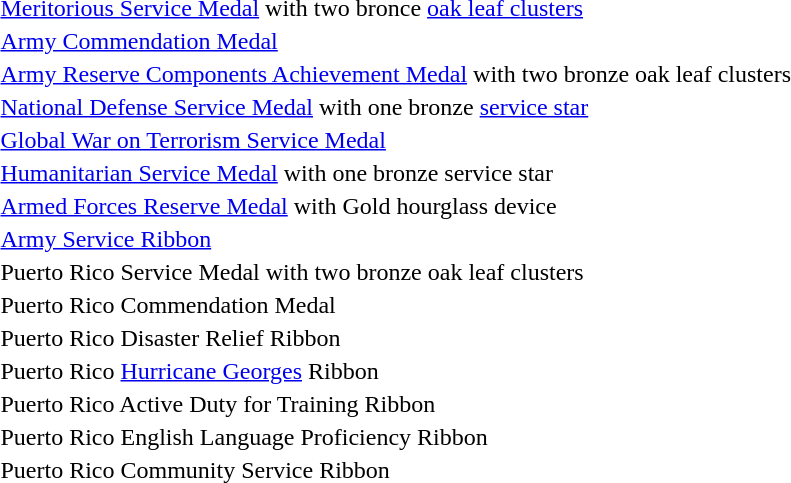<table>
<tr>
<td></td>
<td><a href='#'>Meritorious Service Medal</a>  with two bronce <a href='#'>oak leaf clusters</a></td>
</tr>
<tr>
<td></td>
<td><a href='#'>Army Commendation Medal</a></td>
</tr>
<tr>
<td></td>
<td><a href='#'>Army Reserve Components Achievement Medal</a> with two bronze oak leaf clusters</td>
</tr>
<tr>
<td></td>
<td><a href='#'>National Defense Service Medal</a> with one bronze <a href='#'>service star</a></td>
</tr>
<tr>
<td></td>
<td><a href='#'>Global War on Terrorism Service Medal</a></td>
</tr>
<tr>
<td></td>
<td><a href='#'>Humanitarian Service Medal</a> with one bronze service star</td>
</tr>
<tr>
<td></td>
<td><a href='#'>Armed Forces Reserve Medal</a> with Gold hourglass device</td>
</tr>
<tr>
<td></td>
<td><a href='#'>Army Service Ribbon</a></td>
</tr>
<tr>
<td></td>
<td>Puerto Rico Service Medal with two bronze oak leaf clusters</td>
</tr>
<tr>
<td></td>
<td>Puerto Rico Commendation Medal</td>
</tr>
<tr>
<td></td>
<td>Puerto Rico Disaster Relief Ribbon</td>
</tr>
<tr>
<td></td>
<td>Puerto Rico <a href='#'>Hurricane Georges</a> Ribbon</td>
</tr>
<tr>
<td></td>
<td>Puerto Rico Active Duty for Training Ribbon</td>
</tr>
<tr>
<td></td>
<td>Puerto Rico English Language Proficiency Ribbon</td>
</tr>
<tr>
<td></td>
<td>Puerto Rico Community Service Ribbon</td>
</tr>
<tr>
</tr>
</table>
